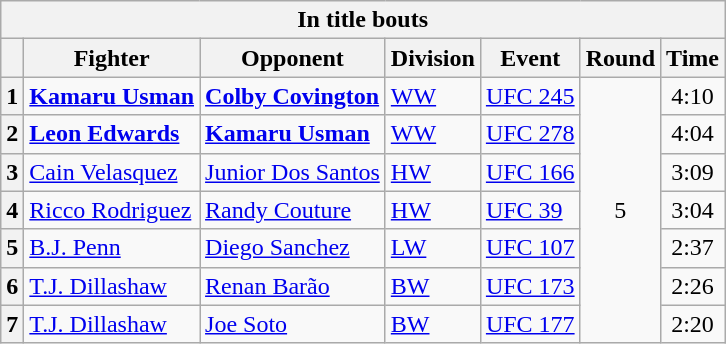<table class=wikitable>
<tr>
<th colspan=7>In title bouts</th>
</tr>
<tr>
<th></th>
<th>Fighter</th>
<th>Opponent</th>
<th>Division</th>
<th>Event</th>
<th>Round</th>
<th>Time</th>
</tr>
<tr>
<th>1</th>
<td> <strong><a href='#'>Kamaru Usman</a></strong></td>
<td><strong><a href='#'>Colby Covington</a></strong></td>
<td><a href='#'>WW</a></td>
<td><a href='#'>UFC 245</a></td>
<td rowspan=7 align=center>5</td>
<td align=center>4:10</td>
</tr>
<tr>
<th>2</th>
<td> <strong><a href='#'>Leon Edwards</a></strong></td>
<td><strong><a href='#'>Kamaru Usman</a></strong></td>
<td><a href='#'>WW</a></td>
<td><a href='#'>UFC 278</a></td>
<td align=center>4:04</td>
</tr>
<tr>
<th>3</th>
<td> <a href='#'>Cain Velasquez</a></td>
<td><a href='#'>Junior Dos Santos</a></td>
<td><a href='#'>HW</a></td>
<td><a href='#'>UFC 166</a></td>
<td align=center>3:09</td>
</tr>
<tr>
<th>4</th>
<td> <a href='#'>Ricco Rodriguez</a></td>
<td><a href='#'>Randy Couture</a></td>
<td><a href='#'>HW</a></td>
<td><a href='#'>UFC 39</a></td>
<td align=center>3:04</td>
</tr>
<tr>
<th>5</th>
<td> <a href='#'>B.J. Penn</a></td>
<td><a href='#'>Diego Sanchez</a></td>
<td><a href='#'>LW</a></td>
<td><a href='#'>UFC 107</a></td>
<td align=center>2:37</td>
</tr>
<tr>
<th>6</th>
<td> <a href='#'>T.J. Dillashaw</a></td>
<td><a href='#'>Renan Barão</a></td>
<td><a href='#'>BW</a></td>
<td><a href='#'>UFC 173</a></td>
<td align=center>2:26</td>
</tr>
<tr>
<th>7</th>
<td> <a href='#'>T.J. Dillashaw</a></td>
<td><a href='#'>Joe Soto</a></td>
<td><a href='#'>BW</a></td>
<td><a href='#'>UFC 177</a></td>
<td align=center>2:20</td>
</tr>
</table>
